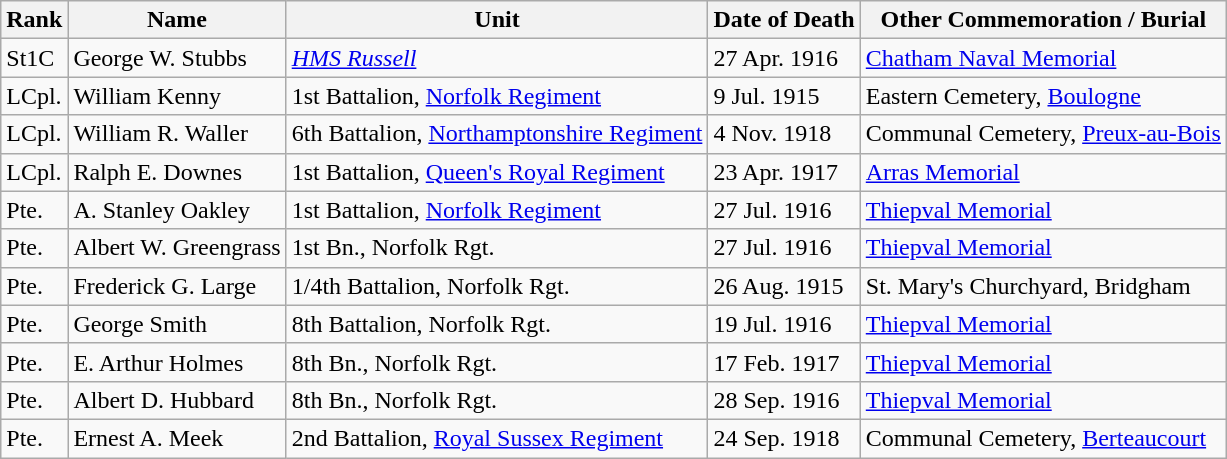<table class="wikitable">
<tr>
<th>Rank</th>
<th>Name</th>
<th>Unit</th>
<th>Date of Death</th>
<th>Other Commemoration / Burial</th>
</tr>
<tr>
<td>St1C</td>
<td>George W. Stubbs</td>
<td><a href='#'><em>HMS Russell</em></a></td>
<td>27 Apr. 1916</td>
<td><a href='#'>Chatham Naval Memorial</a></td>
</tr>
<tr>
<td>LCpl.</td>
<td>William Kenny</td>
<td>1st Battalion, <a href='#'>Norfolk Regiment</a></td>
<td>9 Jul. 1915</td>
<td>Eastern Cemetery, <a href='#'>Boulogne</a></td>
</tr>
<tr>
<td>LCpl.</td>
<td>William R. Waller</td>
<td>6th Battalion, <a href='#'>Northamptonshire Regiment</a></td>
<td>4 Nov. 1918</td>
<td>Communal Cemetery, <a href='#'>Preux-au-Bois</a></td>
</tr>
<tr>
<td>LCpl.</td>
<td>Ralph E. Downes</td>
<td>1st Battalion, <a href='#'>Queen's Royal Regiment</a></td>
<td>23 Apr. 1917</td>
<td><a href='#'>Arras Memorial</a></td>
</tr>
<tr>
<td>Pte.</td>
<td>A. Stanley Oakley</td>
<td>1st Battalion, <a href='#'>Norfolk Regiment</a></td>
<td>27 Jul. 1916</td>
<td><a href='#'>Thiepval Memorial</a></td>
</tr>
<tr>
<td>Pte.</td>
<td>Albert W. Greengrass</td>
<td>1st Bn., Norfolk Rgt.</td>
<td>27 Jul. 1916</td>
<td><a href='#'>Thiepval Memorial</a></td>
</tr>
<tr>
<td>Pte.</td>
<td>Frederick G. Large</td>
<td>1/4th Battalion, Norfolk Rgt.</td>
<td>26 Aug. 1915</td>
<td>St. Mary's Churchyard, Bridgham</td>
</tr>
<tr>
<td>Pte.</td>
<td>George Smith</td>
<td>8th Battalion, Norfolk Rgt.</td>
<td>19 Jul. 1916</td>
<td><a href='#'>Thiepval Memorial</a></td>
</tr>
<tr>
<td>Pte.</td>
<td>E. Arthur Holmes</td>
<td>8th Bn., Norfolk Rgt.</td>
<td>17 Feb. 1917</td>
<td><a href='#'>Thiepval Memorial</a></td>
</tr>
<tr>
<td>Pte.</td>
<td>Albert D. Hubbard</td>
<td>8th Bn., Norfolk Rgt.</td>
<td>28 Sep. 1916</td>
<td><a href='#'>Thiepval Memorial</a></td>
</tr>
<tr>
<td>Pte.</td>
<td>Ernest A. Meek</td>
<td>2nd Battalion, <a href='#'>Royal Sussex Regiment</a></td>
<td>24 Sep. 1918</td>
<td>Communal Cemetery, <a href='#'>Berteaucourt</a></td>
</tr>
</table>
